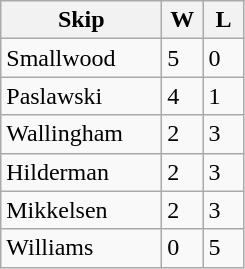<table class="wikitable">
<tr>
<th width=100px>Skip</th>
<th width=20px>W</th>
<th width=20px>L</th>
</tr>
<tr>
<td>Smallwood</td>
<td>5</td>
<td>0</td>
</tr>
<tr>
<td>Paslawski</td>
<td>4</td>
<td>1</td>
</tr>
<tr>
<td>Wallingham</td>
<td>2</td>
<td>3</td>
</tr>
<tr>
<td>Hilderman</td>
<td>2</td>
<td>3</td>
</tr>
<tr>
<td>Mikkelsen</td>
<td>2</td>
<td>3</td>
</tr>
<tr>
<td>Williams</td>
<td>0</td>
<td>5</td>
</tr>
</table>
